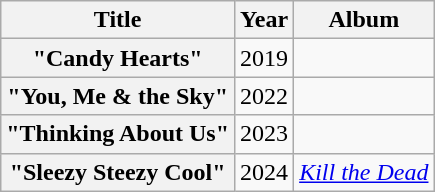<table class="wikitable plainrowheaders" style="text-align:center;">
<tr>
<th>Title</th>
<th>Year</th>
<th>Album</th>
</tr>
<tr>
<th scope="row">"Candy Hearts"<br></th>
<td>2019</td>
<td></td>
</tr>
<tr>
<th scope="row">"You, Me & the Sky"<br></th>
<td>2022</td>
<td></td>
</tr>
<tr>
<th scope="row">"Thinking About Us"<br></th>
<td>2023</td>
<td></td>
</tr>
<tr>
<th scope="row">"Sleezy Steezy Cool"<br></th>
<td>2024</td>
<td><em><a href='#'>Kill the Dead</a></em></td>
</tr>
</table>
